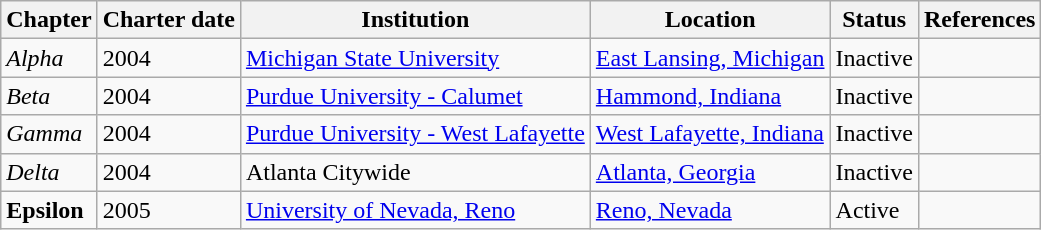<table class="wikitable sortable">
<tr>
<th>Chapter</th>
<th>Charter date</th>
<th>Institution</th>
<th>Location</th>
<th>Status</th>
<th>References</th>
</tr>
<tr>
<td><em>Alpha</em></td>
<td>2004</td>
<td><a href='#'>Michigan State University</a></td>
<td><a href='#'>East Lansing, Michigan</a></td>
<td>Inactive</td>
<td></td>
</tr>
<tr>
<td><em>Beta</em></td>
<td>2004</td>
<td><a href='#'>Purdue University - Calumet</a></td>
<td><a href='#'>Hammond, Indiana</a></td>
<td>Inactive</td>
<td></td>
</tr>
<tr>
<td><em>Gamma</em></td>
<td>2004</td>
<td><a href='#'>Purdue University - West Lafayette</a></td>
<td><a href='#'>West Lafayette, Indiana</a></td>
<td>Inactive</td>
<td></td>
</tr>
<tr>
<td><em>Delta</em></td>
<td>2004</td>
<td>Atlanta Citywide</td>
<td><a href='#'>Atlanta, Georgia</a></td>
<td>Inactive</td>
<td></td>
</tr>
<tr>
<td><strong>Epsilon</strong></td>
<td>2005</td>
<td><a href='#'>University of Nevada, Reno</a></td>
<td><a href='#'>Reno, Nevada</a></td>
<td>Active</td>
<td></td>
</tr>
</table>
